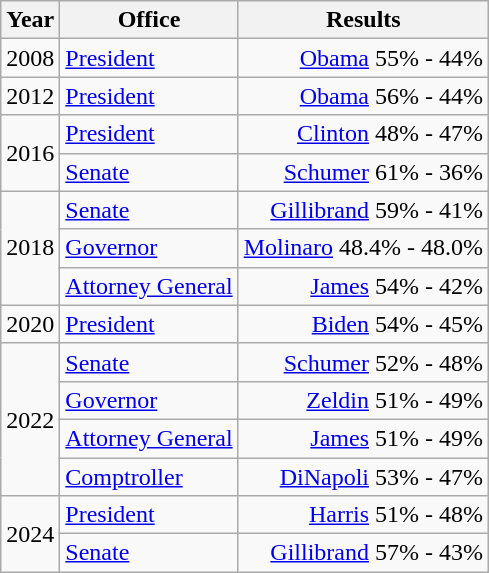<table class=wikitable>
<tr>
<th>Year</th>
<th>Office</th>
<th>Results</th>
</tr>
<tr>
<td>2008</td>
<td><a href='#'>President</a></td>
<td align="right" ><a href='#'>Obama</a> 55% - 44%</td>
</tr>
<tr>
<td>2012</td>
<td><a href='#'>President</a></td>
<td align="right" ><a href='#'>Obama</a> 56% - 44%</td>
</tr>
<tr>
<td rowspan=2>2016</td>
<td><a href='#'>President</a></td>
<td align="right" ><a href='#'>Clinton</a> 48% - 47%</td>
</tr>
<tr>
<td><a href='#'>Senate</a></td>
<td align="right" ><a href='#'>Schumer</a> 61% - 36%</td>
</tr>
<tr>
<td rowspan=3>2018</td>
<td><a href='#'>Senate</a></td>
<td align="right" ><a href='#'>Gillibrand</a> 59% - 41%</td>
</tr>
<tr>
<td><a href='#'>Governor</a></td>
<td align="right" ><a href='#'>Molinaro</a> 48.4% - 48.0%</td>
</tr>
<tr>
<td><a href='#'>Attorney General</a></td>
<td align="right" ><a href='#'>James</a> 54% - 42%</td>
</tr>
<tr>
<td>2020</td>
<td><a href='#'>President</a></td>
<td align="right" ><a href='#'>Biden</a> 54% - 45%</td>
</tr>
<tr>
<td rowspan=4>2022</td>
<td><a href='#'>Senate</a></td>
<td align="right" ><a href='#'>Schumer</a> 52% - 48%</td>
</tr>
<tr>
<td><a href='#'>Governor</a></td>
<td align="right" ><a href='#'>Zeldin</a> 51% - 49%</td>
</tr>
<tr>
<td><a href='#'>Attorney General</a></td>
<td align="right" ><a href='#'>James</a> 51% - 49%</td>
</tr>
<tr>
<td><a href='#'>Comptroller</a></td>
<td align="right" ><a href='#'>DiNapoli</a> 53% - 47%</td>
</tr>
<tr>
<td rowspan=2>2024</td>
<td><a href='#'>President</a></td>
<td align="right" ><a href='#'>Harris</a> 51% - 48%</td>
</tr>
<tr>
<td><a href='#'>Senate</a></td>
<td align="right" ><a href='#'>Gillibrand</a> 57% - 43%</td>
</tr>
</table>
